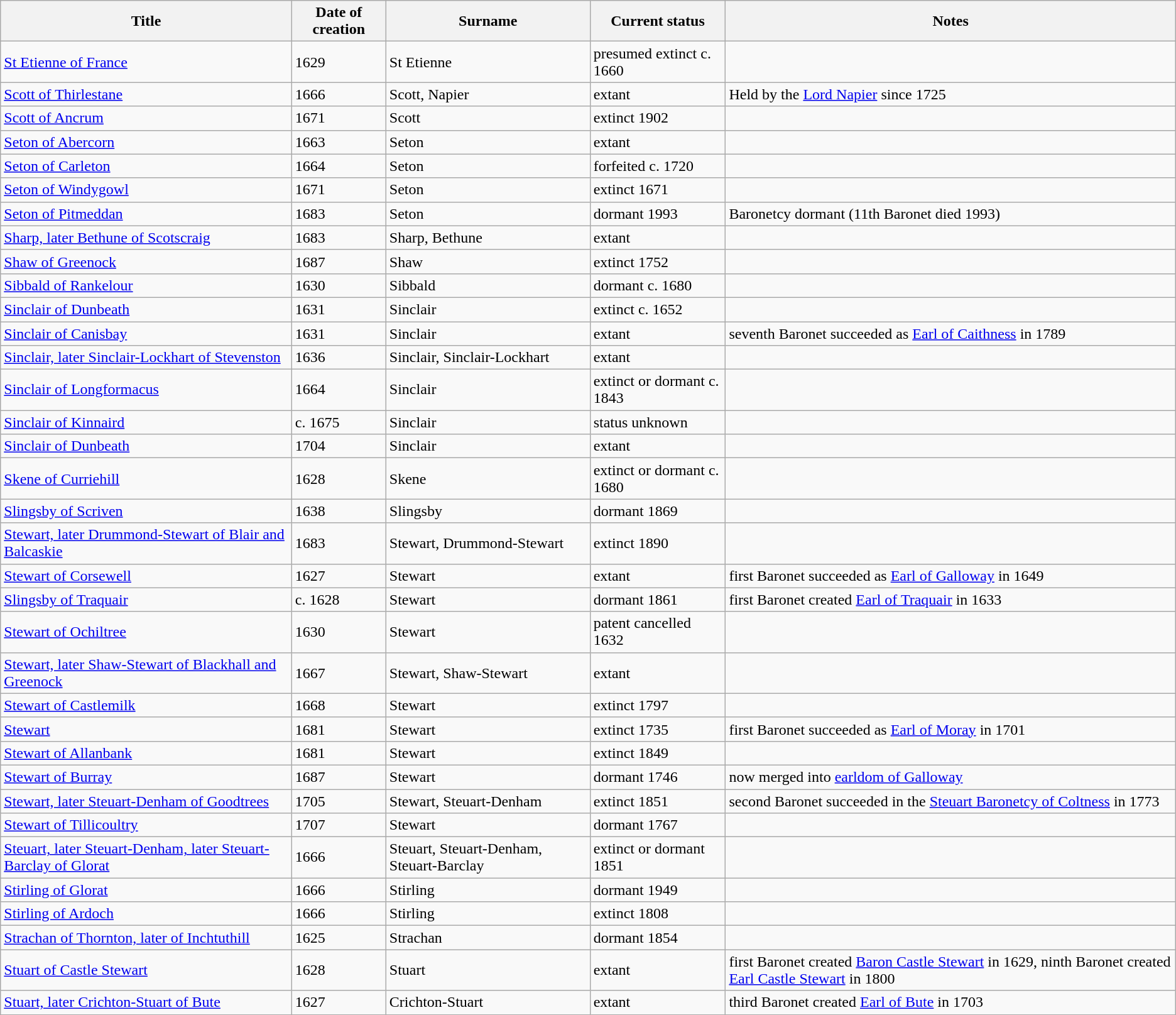<table class="wikitable">
<tr>
<th>Title</th>
<th>Date of creation</th>
<th>Surname</th>
<th>Current status</th>
<th>Notes</th>
</tr>
<tr>
<td><a href='#'>St Etienne of France</a></td>
<td>1629</td>
<td>St Etienne</td>
<td>presumed extinct c. 1660</td>
<td> </td>
</tr>
<tr>
<td><a href='#'>Scott of Thirlestane</a></td>
<td>1666</td>
<td>Scott, Napier</td>
<td>extant</td>
<td>Held by the <a href='#'>Lord Napier</a> since 1725</td>
</tr>
<tr>
<td><a href='#'>Scott of Ancrum</a></td>
<td>1671</td>
<td>Scott</td>
<td>extinct 1902</td>
<td> </td>
</tr>
<tr>
<td><a href='#'>Seton of Abercorn</a></td>
<td>1663</td>
<td>Seton</td>
<td>extant</td>
<td> </td>
</tr>
<tr>
<td><a href='#'>Seton of Carleton</a></td>
<td>1664</td>
<td>Seton</td>
<td>forfeited c. 1720</td>
<td> </td>
</tr>
<tr>
<td><a href='#'>Seton of Windygowl</a></td>
<td>1671</td>
<td>Seton</td>
<td>extinct 1671</td>
<td> </td>
</tr>
<tr>
<td><a href='#'>Seton of Pitmeddan</a></td>
<td>1683</td>
<td>Seton</td>
<td>dormant 1993</td>
<td>Baronetcy dormant (11th Baronet died 1993)</td>
</tr>
<tr>
<td><a href='#'>Sharp, later Bethune of Scotscraig</a></td>
<td>1683</td>
<td>Sharp, Bethune</td>
<td>extant</td>
<td> </td>
</tr>
<tr>
<td><a href='#'>Shaw of Greenock</a></td>
<td>1687</td>
<td>Shaw</td>
<td>extinct 1752</td>
<td> </td>
</tr>
<tr>
<td><a href='#'>Sibbald of Rankelour</a></td>
<td>1630</td>
<td>Sibbald</td>
<td>dormant c. 1680</td>
<td> </td>
</tr>
<tr>
<td><a href='#'>Sinclair of Dunbeath</a></td>
<td>1631</td>
<td>Sinclair</td>
<td>extinct c. 1652</td>
<td> </td>
</tr>
<tr>
<td><a href='#'>Sinclair of Canisbay</a></td>
<td>1631</td>
<td>Sinclair</td>
<td>extant</td>
<td>seventh Baronet succeeded as <a href='#'>Earl of Caithness</a> in 1789</td>
</tr>
<tr>
<td><a href='#'>Sinclair, later Sinclair-Lockhart of Stevenston</a></td>
<td>1636</td>
<td>Sinclair, Sinclair-Lockhart</td>
<td>extant</td>
<td> </td>
</tr>
<tr>
<td><a href='#'>Sinclair of Longformacus</a></td>
<td>1664</td>
<td>Sinclair</td>
<td>extinct or dormant c. 1843</td>
<td> </td>
</tr>
<tr>
<td><a href='#'>Sinclair of Kinnaird</a></td>
<td>c. 1675</td>
<td>Sinclair</td>
<td>status unknown</td>
<td> </td>
</tr>
<tr>
<td><a href='#'>Sinclair of Dunbeath</a></td>
<td>1704</td>
<td>Sinclair</td>
<td>extant</td>
<td> </td>
</tr>
<tr>
<td><a href='#'>Skene of Curriehill</a></td>
<td>1628</td>
<td>Skene</td>
<td>extinct or dormant c. 1680</td>
<td> </td>
</tr>
<tr>
<td><a href='#'>Slingsby of Scriven</a></td>
<td>1638</td>
<td>Slingsby</td>
<td>dormant 1869</td>
<td> </td>
</tr>
<tr>
<td><a href='#'>Stewart, later Drummond-Stewart of Blair and Balcaskie</a></td>
<td>1683</td>
<td>Stewart, Drummond-Stewart</td>
<td>extinct 1890</td>
<td> </td>
</tr>
<tr>
<td><a href='#'>Stewart of Corsewell</a></td>
<td>1627</td>
<td>Stewart</td>
<td>extant</td>
<td>first Baronet succeeded as <a href='#'>Earl of Galloway</a> in 1649</td>
</tr>
<tr>
<td><a href='#'>Slingsby of Traquair</a></td>
<td>c. 1628</td>
<td>Stewart</td>
<td>dormant 1861</td>
<td>first Baronet created <a href='#'>Earl of Traquair</a> in 1633</td>
</tr>
<tr>
<td><a href='#'>Stewart of Ochiltree</a></td>
<td>1630</td>
<td>Stewart</td>
<td>patent cancelled 1632</td>
<td> </td>
</tr>
<tr>
<td><a href='#'>Stewart, later Shaw-Stewart of Blackhall and Greenock</a></td>
<td>1667</td>
<td>Stewart, Shaw-Stewart</td>
<td>extant</td>
<td> </td>
</tr>
<tr>
<td><a href='#'>Stewart of Castlemilk</a></td>
<td>1668</td>
<td>Stewart</td>
<td>extinct 1797</td>
<td> </td>
</tr>
<tr>
<td><a href='#'>Stewart</a></td>
<td>1681</td>
<td>Stewart</td>
<td>extinct 1735</td>
<td>first Baronet succeeded as <a href='#'>Earl of Moray</a> in 1701</td>
</tr>
<tr>
<td><a href='#'>Stewart of Allanbank</a></td>
<td>1681</td>
<td>Stewart</td>
<td>extinct 1849</td>
<td> </td>
</tr>
<tr>
<td><a href='#'>Stewart of Burray</a></td>
<td>1687</td>
<td>Stewart</td>
<td>dormant 1746</td>
<td>now merged into <a href='#'>earldom of Galloway</a></td>
</tr>
<tr>
<td><a href='#'>Stewart, later Steuart-Denham of Goodtrees</a></td>
<td>1705</td>
<td>Stewart, Steuart-Denham</td>
<td>extinct 1851</td>
<td>second Baronet succeeded in the <a href='#'>Steuart Baronetcy of Coltness</a> in 1773</td>
</tr>
<tr>
<td><a href='#'>Stewart of Tillicoultry</a></td>
<td>1707</td>
<td>Stewart</td>
<td>dormant 1767</td>
<td> </td>
</tr>
<tr>
<td><a href='#'>Steuart, later Steuart-Denham, later Steuart-Barclay of Glorat</a></td>
<td>1666</td>
<td>Steuart, Steuart-Denham, Steuart-Barclay</td>
<td>extinct or dormant 1851</td>
<td></td>
</tr>
<tr>
<td><a href='#'>Stirling of Glorat</a></td>
<td>1666</td>
<td>Stirling</td>
<td>dormant 1949</td>
<td></td>
</tr>
<tr>
<td><a href='#'>Stirling of Ardoch</a></td>
<td>1666</td>
<td>Stirling</td>
<td>extinct 1808</td>
<td></td>
</tr>
<tr>
<td><a href='#'>Strachan of Thornton, later of Inchtuthill</a></td>
<td>1625</td>
<td>Strachan</td>
<td>dormant 1854</td>
<td></td>
</tr>
<tr>
<td><a href='#'>Stuart of Castle Stewart</a></td>
<td>1628</td>
<td>Stuart</td>
<td>extant</td>
<td>first Baronet created <a href='#'>Baron Castle Stewart</a> in 1629, ninth Baronet created <a href='#'>Earl Castle Stewart</a> in 1800</td>
</tr>
<tr>
<td><a href='#'>Stuart, later Crichton-Stuart of Bute</a></td>
<td>1627</td>
<td>Crichton-Stuart</td>
<td>extant</td>
<td>third Baronet created <a href='#'>Earl of Bute</a> in 1703</td>
</tr>
</table>
